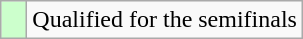<table class="wikitable">
<tr>
<td width=10px bgcolor="#ccffcc"></td>
<td>Qualified for the semifinals</td>
</tr>
</table>
